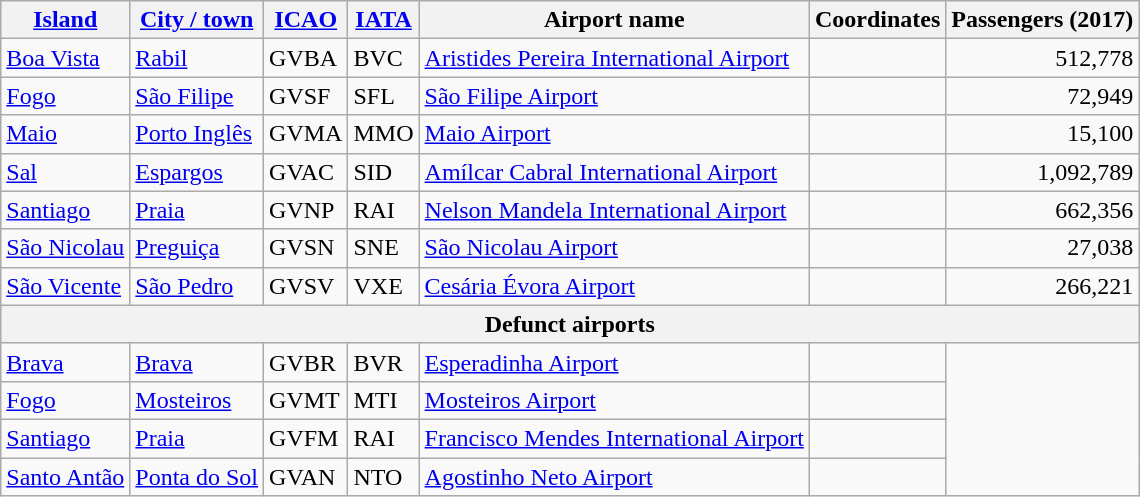<table class="wikitable sortable">
<tr valign=baseline>
<th><a href='#'>Island</a></th>
<th><a href='#'>City / town</a></th>
<th><a href='#'>ICAO</a></th>
<th><a href='#'>IATA</a></th>
<th>Airport name</th>
<th>Coordinates</th>
<th>Passengers (2017)</th>
</tr>
<tr valign=top>
<td><a href='#'>Boa Vista</a></td>
<td><a href='#'>Rabil</a></td>
<td>GVBA</td>
<td>BVC</td>
<td><a href='#'>Aristides Pereira International Airport</a></td>
<td></td>
<td align=right>512,778</td>
</tr>
<tr valign=top>
<td><a href='#'>Fogo</a></td>
<td><a href='#'>São Filipe</a></td>
<td>GVSF</td>
<td>SFL</td>
<td><a href='#'>São Filipe Airport</a></td>
<td></td>
<td align=right>72,949</td>
</tr>
<tr valign=top>
<td><a href='#'>Maio</a></td>
<td><a href='#'>Porto Inglês</a></td>
<td>GVMA</td>
<td>MMO</td>
<td><a href='#'>Maio Airport</a></td>
<td></td>
<td align=right>15,100</td>
</tr>
<tr valign=top>
<td><a href='#'>Sal</a></td>
<td><a href='#'>Espargos</a></td>
<td>GVAC</td>
<td>SID</td>
<td><a href='#'>Amílcar Cabral International Airport</a></td>
<td></td>
<td align=right>1,092,789</td>
</tr>
<tr valign=top>
<td><a href='#'>Santiago</a></td>
<td><a href='#'>Praia</a></td>
<td>GVNP</td>
<td>RAI</td>
<td><a href='#'>Nelson Mandela International Airport</a></td>
<td></td>
<td align=right>662,356</td>
</tr>
<tr valign=top>
<td><a href='#'>São Nicolau</a></td>
<td><a href='#'>Preguiça</a></td>
<td>GVSN</td>
<td>SNE</td>
<td><a href='#'>São Nicolau Airport</a></td>
<td></td>
<td align=right>27,038</td>
</tr>
<tr valign=top>
<td><a href='#'>São Vicente</a></td>
<td><a href='#'>São Pedro</a></td>
<td>GVSV</td>
<td>VXE</td>
<td><a href='#'>Cesária Évora Airport</a></td>
<td></td>
<td align=right>266,221</td>
</tr>
<tr>
<th colspan=7>Defunct airports</th>
</tr>
<tr valign=top>
<td><a href='#'>Brava</a></td>
<td><a href='#'>Brava</a></td>
<td>GVBR</td>
<td>BVR</td>
<td><a href='#'>Esperadinha Airport</a></td>
<td></td>
</tr>
<tr valign=top>
<td><a href='#'>Fogo</a></td>
<td><a href='#'>Mosteiros</a></td>
<td>GVMT</td>
<td>MTI</td>
<td><a href='#'>Mosteiros Airport</a></td>
<td></td>
</tr>
<tr valign=top>
<td><a href='#'>Santiago</a></td>
<td><a href='#'>Praia</a></td>
<td>GVFM</td>
<td>RAI</td>
<td><a href='#'>Francisco Mendes International Airport</a></td>
<td></td>
</tr>
<tr valign=top>
<td><a href='#'>Santo Antão</a></td>
<td><a href='#'>Ponta do Sol</a></td>
<td>GVAN</td>
<td>NTO</td>
<td><a href='#'>Agostinho Neto Airport</a></td>
<td></td>
</tr>
</table>
